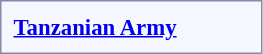<table style="border:1px solid #8888aa; background-color:#f7f8ff; padding:5px; font-size:95%; margin: 0px 12px 12px 0px;">
<tr style="text-align:center;">
<td rowspan=2><strong> <a href='#'>Tanzanian Army</a></strong><br></td>
<td colspan=2 rowspan=2></td>
<td colspan=2></td>
<td colspan=2></td>
<td colspan=2></td>
<td colspan=2></td>
<td colspan=2></td>
<td colspan=2></td>
<td colspan=2></td>
<td colspan=2></td>
<td colspan=3></td>
<td colspan=3></td>
<td colspan=12></td>
</tr>
<tr style="text-align:center;">
<td colspan=2></td>
<td colspan=2></td>
<td colspan=2></td>
<td colspan=2></td>
<td colspan=2></td>
<td colspan=2></td>
<td colspan=2></td>
<td colspan=2></td>
<td colspan=3></td>
<td colspan=3></td>
<td colspan=12></td>
</tr>
</table>
